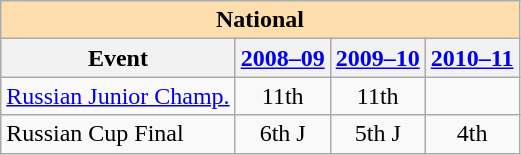<table class="wikitable" style="text-align:center">
<tr>
<th style="background-color: #ffdead; " colspan=4 align=center>National</th>
</tr>
<tr>
<th>Event</th>
<th><a href='#'>2008–09</a></th>
<th><a href='#'>2009–10</a></th>
<th><a href='#'>2010–11</a></th>
</tr>
<tr>
<td align=left><a href='#'>Russian Junior Champ.</a></td>
<td>11th</td>
<td>11th</td>
<td></td>
</tr>
<tr>
<td align=left>Russian Cup Final</td>
<td>6th J</td>
<td>5th J</td>
<td>4th</td>
</tr>
</table>
